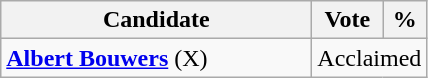<table class="wikitable">
<tr>
<th bgcolor="#DDDDFF" width="200px">Candidate</th>
<th bgcolor="#DDDDFF">Vote</th>
<th bgcolor="#DDDDFF">%</th>
</tr>
<tr>
<td><strong><a href='#'>Albert Bouwers</a></strong> (X)</td>
<td colspan="2">Acclaimed</td>
</tr>
</table>
